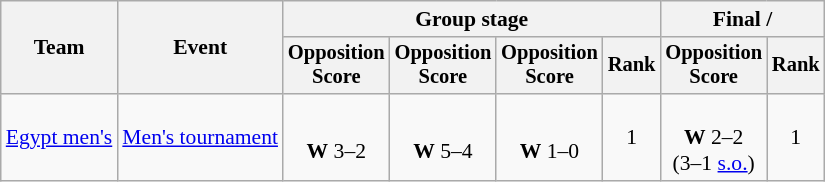<table class=wikitable style=font-size:90%;text-align:center>
<tr>
<th rowspan=2>Team</th>
<th rowspan=2>Event</th>
<th colspan=4>Group stage</th>
<th colspan=2>Final / </th>
</tr>
<tr style=font-size:95%>
<th>Opposition<br>Score</th>
<th>Opposition<br>Score</th>
<th>Opposition<br>Score</th>
<th>Rank</th>
<th>Opposition<br>Score</th>
<th>Rank</th>
</tr>
<tr>
<td align=left><a href='#'>Egypt men's</a></td>
<td align=left><a href='#'>Men's tournament</a></td>
<td><br><strong>W</strong> 3–2</td>
<td><br><strong>W</strong> 5–4</td>
<td><br><strong>W</strong> 1–0</td>
<td>1</td>
<td><br><strong>W</strong> 2–2<br>(3–1 <a href='#'>s.o.</a>)</td>
<td>1</td>
</tr>
</table>
